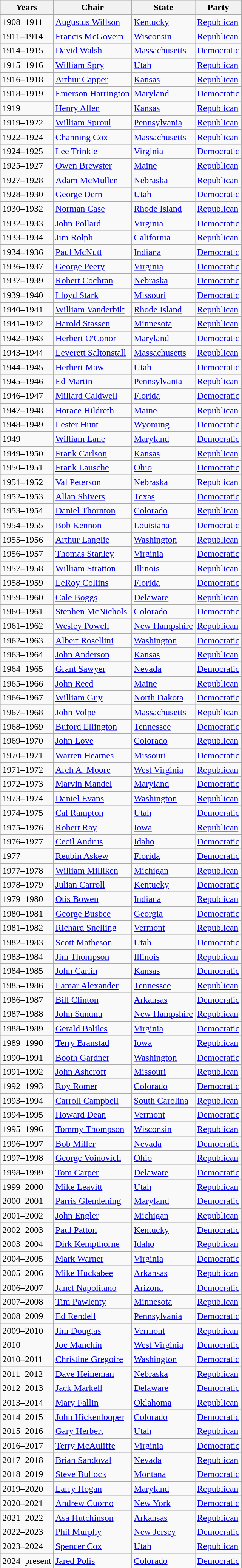<table class="wikitable sortable">
<tr>
<th>Years</th>
<th>Chair</th>
<th>State</th>
<th>Party</th>
</tr>
<tr>
<td>1908–1911</td>
<td><a href='#'>Augustus Willson</a></td>
<td><a href='#'>Kentucky</a></td>
<td><a href='#'>Republican</a></td>
</tr>
<tr>
<td>1911–1914</td>
<td><a href='#'>Francis McGovern</a></td>
<td><a href='#'>Wisconsin</a></td>
<td><a href='#'>Republican</a></td>
</tr>
<tr>
<td>1914–1915</td>
<td><a href='#'>David Walsh</a></td>
<td><a href='#'>Massachusetts</a></td>
<td><a href='#'>Democratic</a></td>
</tr>
<tr>
<td>1915–1916</td>
<td><a href='#'>William Spry</a></td>
<td><a href='#'>Utah</a></td>
<td><a href='#'>Republican</a></td>
</tr>
<tr>
<td>1916–1918</td>
<td><a href='#'>Arthur Capper</a></td>
<td><a href='#'>Kansas</a></td>
<td><a href='#'>Republican</a></td>
</tr>
<tr>
<td>1918–1919</td>
<td><a href='#'>Emerson Harrington</a></td>
<td><a href='#'>Maryland</a></td>
<td><a href='#'>Democratic</a></td>
</tr>
<tr>
<td>1919</td>
<td><a href='#'>Henry Allen</a></td>
<td><a href='#'>Kansas</a></td>
<td><a href='#'>Republican</a></td>
</tr>
<tr>
<td>1919–1922</td>
<td><a href='#'>William Sproul</a></td>
<td><a href='#'>Pennsylvania</a></td>
<td><a href='#'>Republican</a></td>
</tr>
<tr>
<td>1922–1924</td>
<td><a href='#'>Channing Cox</a></td>
<td><a href='#'>Massachusetts</a></td>
<td><a href='#'>Republican</a></td>
</tr>
<tr>
<td>1924–1925</td>
<td><a href='#'>Lee Trinkle</a></td>
<td><a href='#'>Virginia</a></td>
<td><a href='#'>Democratic</a></td>
</tr>
<tr>
<td>1925–1927</td>
<td><a href='#'>Owen Brewster</a></td>
<td><a href='#'>Maine</a></td>
<td><a href='#'>Republican</a></td>
</tr>
<tr>
<td>1927–1928</td>
<td><a href='#'>Adam McMullen</a></td>
<td><a href='#'>Nebraska</a></td>
<td><a href='#'>Republican</a></td>
</tr>
<tr>
<td>1928–1930</td>
<td><a href='#'>George Dern</a></td>
<td><a href='#'>Utah</a></td>
<td><a href='#'>Democratic</a></td>
</tr>
<tr>
<td>1930–1932</td>
<td><a href='#'>Norman Case</a></td>
<td><a href='#'>Rhode Island</a></td>
<td><a href='#'>Republican</a></td>
</tr>
<tr>
<td>1932–1933</td>
<td><a href='#'>John Pollard</a></td>
<td><a href='#'>Virginia</a></td>
<td><a href='#'>Democratic</a></td>
</tr>
<tr>
<td>1933–1934</td>
<td><a href='#'>Jim Rolph</a></td>
<td><a href='#'>California</a></td>
<td><a href='#'>Republican</a></td>
</tr>
<tr>
<td>1934–1936</td>
<td><a href='#'>Paul McNutt</a></td>
<td><a href='#'>Indiana</a></td>
<td><a href='#'>Democratic</a></td>
</tr>
<tr>
<td>1936–1937</td>
<td><a href='#'>George Peery</a></td>
<td><a href='#'>Virginia</a></td>
<td><a href='#'>Democratic</a></td>
</tr>
<tr>
<td>1937–1939</td>
<td><a href='#'>Robert Cochran</a></td>
<td><a href='#'>Nebraska</a></td>
<td><a href='#'>Democratic</a></td>
</tr>
<tr>
<td>1939–1940</td>
<td><a href='#'>Lloyd Stark</a></td>
<td><a href='#'>Missouri</a></td>
<td><a href='#'>Democratic</a></td>
</tr>
<tr>
<td>1940–1941</td>
<td><a href='#'>William Vanderbilt</a></td>
<td><a href='#'>Rhode Island</a></td>
<td><a href='#'>Republican</a></td>
</tr>
<tr>
<td>1941–1942</td>
<td><a href='#'>Harold Stassen</a></td>
<td><a href='#'>Minnesota</a></td>
<td><a href='#'>Republican</a></td>
</tr>
<tr>
<td>1942–1943</td>
<td><a href='#'>Herbert O'Conor</a></td>
<td><a href='#'>Maryland</a></td>
<td><a href='#'>Democratic</a></td>
</tr>
<tr>
<td>1943–1944</td>
<td><a href='#'>Leverett Saltonstall</a></td>
<td><a href='#'>Massachusetts</a></td>
<td><a href='#'>Republican</a></td>
</tr>
<tr>
<td>1944–1945</td>
<td><a href='#'>Herbert Maw</a></td>
<td><a href='#'>Utah</a></td>
<td><a href='#'>Democratic</a></td>
</tr>
<tr>
<td>1945–1946</td>
<td><a href='#'>Ed Martin</a></td>
<td><a href='#'>Pennsylvania</a></td>
<td><a href='#'>Republican</a></td>
</tr>
<tr>
<td>1946–1947</td>
<td><a href='#'>Millard Caldwell</a></td>
<td><a href='#'>Florida</a></td>
<td><a href='#'>Democratic</a></td>
</tr>
<tr>
<td>1947–1948</td>
<td><a href='#'>Horace Hildreth</a></td>
<td><a href='#'>Maine</a></td>
<td><a href='#'>Republican</a></td>
</tr>
<tr>
<td>1948–1949</td>
<td><a href='#'>Lester Hunt</a></td>
<td><a href='#'>Wyoming</a></td>
<td><a href='#'>Democratic</a></td>
</tr>
<tr>
<td>1949</td>
<td><a href='#'>William Lane</a></td>
<td><a href='#'>Maryland</a></td>
<td><a href='#'>Democratic</a></td>
</tr>
<tr>
<td>1949–1950</td>
<td><a href='#'>Frank Carlson</a></td>
<td><a href='#'>Kansas</a></td>
<td><a href='#'>Republican</a></td>
</tr>
<tr>
<td>1950–1951</td>
<td><a href='#'>Frank Lausche</a></td>
<td><a href='#'>Ohio</a></td>
<td><a href='#'>Democratic</a></td>
</tr>
<tr>
<td>1951–1952</td>
<td><a href='#'>Val Peterson</a></td>
<td><a href='#'>Nebraska</a></td>
<td><a href='#'>Republican</a></td>
</tr>
<tr>
<td>1952–1953</td>
<td><a href='#'>Allan Shivers</a></td>
<td><a href='#'>Texas</a></td>
<td><a href='#'>Democratic</a></td>
</tr>
<tr>
<td>1953–1954</td>
<td><a href='#'>Daniel Thornton</a></td>
<td><a href='#'>Colorado</a></td>
<td><a href='#'>Republican</a></td>
</tr>
<tr>
<td>1954–1955</td>
<td><a href='#'>Bob Kennon</a></td>
<td><a href='#'>Louisiana</a></td>
<td><a href='#'>Democratic</a></td>
</tr>
<tr>
<td>1955–1956</td>
<td><a href='#'>Arthur Langlie</a></td>
<td><a href='#'>Washington</a></td>
<td><a href='#'>Republican</a></td>
</tr>
<tr>
<td>1956–1957</td>
<td><a href='#'>Thomas Stanley</a></td>
<td><a href='#'>Virginia</a></td>
<td><a href='#'>Democratic</a></td>
</tr>
<tr>
<td>1957–1958</td>
<td><a href='#'>William Stratton</a></td>
<td><a href='#'>Illinois</a></td>
<td><a href='#'>Republican</a></td>
</tr>
<tr>
<td>1958–1959</td>
<td><a href='#'>LeRoy Collins</a></td>
<td><a href='#'>Florida</a></td>
<td><a href='#'>Democratic</a></td>
</tr>
<tr>
<td>1959–1960</td>
<td><a href='#'>Cale Boggs</a></td>
<td><a href='#'>Delaware</a></td>
<td><a href='#'>Republican</a></td>
</tr>
<tr>
<td>1960–1961</td>
<td><a href='#'>Stephen McNichols</a></td>
<td><a href='#'>Colorado</a></td>
<td><a href='#'>Democratic</a></td>
</tr>
<tr>
<td>1961–1962</td>
<td><a href='#'>Wesley Powell</a></td>
<td><a href='#'>New Hampshire</a></td>
<td><a href='#'>Republican</a></td>
</tr>
<tr>
<td>1962–1963</td>
<td><a href='#'>Albert Rosellini</a></td>
<td><a href='#'>Washington</a></td>
<td><a href='#'>Democratic</a></td>
</tr>
<tr>
<td>1963–1964</td>
<td><a href='#'>John Anderson</a></td>
<td><a href='#'>Kansas</a></td>
<td><a href='#'>Republican</a></td>
</tr>
<tr>
<td>1964–1965</td>
<td><a href='#'>Grant Sawyer</a></td>
<td><a href='#'>Nevada</a></td>
<td><a href='#'>Democratic</a></td>
</tr>
<tr>
<td>1965–1966</td>
<td><a href='#'>John Reed</a></td>
<td><a href='#'>Maine</a></td>
<td><a href='#'>Republican</a></td>
</tr>
<tr>
<td>1966–1967</td>
<td><a href='#'>William Guy</a></td>
<td><a href='#'>North Dakota</a></td>
<td><a href='#'>Democratic</a></td>
</tr>
<tr>
<td>1967–1968</td>
<td><a href='#'>John Volpe</a></td>
<td><a href='#'>Massachusetts</a></td>
<td><a href='#'>Republican</a></td>
</tr>
<tr>
<td>1968–1969</td>
<td><a href='#'>Buford Ellington</a></td>
<td><a href='#'>Tennessee</a></td>
<td><a href='#'>Democratic</a></td>
</tr>
<tr>
<td>1969–1970</td>
<td><a href='#'>John Love</a></td>
<td><a href='#'>Colorado</a></td>
<td><a href='#'>Republican</a></td>
</tr>
<tr>
<td>1970–1971</td>
<td><a href='#'>Warren Hearnes</a></td>
<td><a href='#'>Missouri</a></td>
<td><a href='#'>Democratic</a></td>
</tr>
<tr>
<td>1971–1972</td>
<td><a href='#'>Arch A. Moore</a></td>
<td><a href='#'>West Virginia</a></td>
<td><a href='#'>Republican</a></td>
</tr>
<tr>
<td>1972–1973</td>
<td><a href='#'>Marvin Mandel</a></td>
<td><a href='#'>Maryland</a></td>
<td><a href='#'>Democratic</a></td>
</tr>
<tr>
<td>1973–1974</td>
<td><a href='#'>Daniel Evans</a></td>
<td><a href='#'>Washington</a></td>
<td><a href='#'>Republican</a></td>
</tr>
<tr>
<td>1974–1975</td>
<td><a href='#'>Cal Rampton</a></td>
<td><a href='#'>Utah</a></td>
<td><a href='#'>Democratic</a></td>
</tr>
<tr>
<td>1975–1976</td>
<td><a href='#'>Robert Ray</a></td>
<td><a href='#'>Iowa</a></td>
<td><a href='#'>Republican</a></td>
</tr>
<tr>
<td>1976–1977</td>
<td><a href='#'>Cecil Andrus</a></td>
<td><a href='#'>Idaho</a></td>
<td><a href='#'>Democratic</a></td>
</tr>
<tr>
<td>1977</td>
<td><a href='#'>Reubin Askew</a></td>
<td><a href='#'>Florida</a></td>
<td><a href='#'>Democratic</a></td>
</tr>
<tr>
<td>1977–1978</td>
<td><a href='#'>William Milliken</a></td>
<td><a href='#'>Michigan</a></td>
<td><a href='#'>Republican</a></td>
</tr>
<tr>
<td>1978–1979</td>
<td><a href='#'>Julian Carroll</a></td>
<td><a href='#'>Kentucky</a></td>
<td><a href='#'>Democratic</a></td>
</tr>
<tr>
<td>1979–1980</td>
<td><a href='#'>Otis Bowen</a></td>
<td><a href='#'>Indiana</a></td>
<td><a href='#'>Republican</a></td>
</tr>
<tr>
<td>1980–1981</td>
<td><a href='#'>George Busbee</a></td>
<td><a href='#'>Georgia</a></td>
<td><a href='#'>Democratic</a></td>
</tr>
<tr>
<td>1981–1982</td>
<td><a href='#'>Richard Snelling</a></td>
<td><a href='#'>Vermont</a></td>
<td><a href='#'>Republican</a></td>
</tr>
<tr>
<td>1982–1983</td>
<td><a href='#'>Scott Matheson</a></td>
<td><a href='#'>Utah</a></td>
<td><a href='#'>Democratic</a></td>
</tr>
<tr>
<td>1983–1984</td>
<td><a href='#'>Jim Thompson</a></td>
<td><a href='#'>Illinois</a></td>
<td><a href='#'>Republican</a></td>
</tr>
<tr>
<td>1984–1985</td>
<td><a href='#'>John Carlin</a></td>
<td><a href='#'>Kansas</a></td>
<td><a href='#'>Democratic</a></td>
</tr>
<tr>
<td>1985–1986</td>
<td><a href='#'>Lamar Alexander</a></td>
<td><a href='#'>Tennessee</a></td>
<td><a href='#'>Republican</a></td>
</tr>
<tr>
<td>1986–1987</td>
<td><a href='#'>Bill Clinton</a></td>
<td><a href='#'>Arkansas</a></td>
<td><a href='#'>Democratic</a></td>
</tr>
<tr>
<td>1987–1988</td>
<td><a href='#'>John Sununu</a></td>
<td><a href='#'>New Hampshire</a></td>
<td><a href='#'>Republican</a></td>
</tr>
<tr>
<td>1988–1989</td>
<td><a href='#'>Gerald Baliles</a></td>
<td><a href='#'>Virginia</a></td>
<td><a href='#'>Democratic</a></td>
</tr>
<tr>
<td>1989–1990</td>
<td><a href='#'>Terry Branstad</a></td>
<td><a href='#'>Iowa</a></td>
<td><a href='#'>Republican</a></td>
</tr>
<tr>
<td>1990–1991</td>
<td><a href='#'>Booth Gardner</a></td>
<td><a href='#'>Washington</a></td>
<td><a href='#'>Democratic</a></td>
</tr>
<tr>
<td>1991–1992</td>
<td><a href='#'>John Ashcroft</a></td>
<td><a href='#'>Missouri</a></td>
<td><a href='#'>Republican</a></td>
</tr>
<tr>
<td>1992–1993</td>
<td><a href='#'>Roy Romer</a></td>
<td><a href='#'>Colorado</a></td>
<td><a href='#'>Democratic</a></td>
</tr>
<tr>
<td>1993–1994</td>
<td><a href='#'>Carroll Campbell</a></td>
<td><a href='#'>South Carolina</a></td>
<td><a href='#'>Republican</a></td>
</tr>
<tr>
<td>1994–1995</td>
<td><a href='#'>Howard Dean</a></td>
<td><a href='#'>Vermont</a></td>
<td><a href='#'>Democratic</a></td>
</tr>
<tr>
<td>1995–1996</td>
<td><a href='#'>Tommy Thompson</a></td>
<td><a href='#'>Wisconsin</a></td>
<td><a href='#'>Republican</a></td>
</tr>
<tr>
<td>1996–1997</td>
<td><a href='#'>Bob Miller</a></td>
<td><a href='#'>Nevada</a></td>
<td><a href='#'>Democratic</a></td>
</tr>
<tr>
<td>1997–1998</td>
<td><a href='#'>George Voinovich</a></td>
<td><a href='#'>Ohio</a></td>
<td><a href='#'>Republican</a></td>
</tr>
<tr>
<td>1998–1999</td>
<td><a href='#'>Tom Carper</a></td>
<td><a href='#'>Delaware</a></td>
<td><a href='#'>Democratic</a></td>
</tr>
<tr>
<td>1999–2000</td>
<td><a href='#'>Mike Leavitt</a></td>
<td><a href='#'>Utah</a></td>
<td><a href='#'>Republican</a></td>
</tr>
<tr>
<td>2000–2001</td>
<td><a href='#'>Parris Glendening</a></td>
<td><a href='#'>Maryland</a></td>
<td><a href='#'>Democratic</a></td>
</tr>
<tr>
<td>2001–2002</td>
<td><a href='#'>John Engler</a></td>
<td><a href='#'>Michigan</a></td>
<td><a href='#'>Republican</a></td>
</tr>
<tr>
<td>2002–2003</td>
<td><a href='#'>Paul Patton</a></td>
<td><a href='#'>Kentucky</a></td>
<td><a href='#'>Democratic</a></td>
</tr>
<tr>
<td>2003–2004</td>
<td><a href='#'>Dirk Kempthorne</a></td>
<td><a href='#'>Idaho</a></td>
<td><a href='#'>Republican</a></td>
</tr>
<tr>
<td>2004–2005</td>
<td><a href='#'>Mark Warner</a></td>
<td><a href='#'>Virginia</a></td>
<td><a href='#'>Democratic</a></td>
</tr>
<tr>
<td>2005–2006</td>
<td><a href='#'>Mike Huckabee</a></td>
<td><a href='#'>Arkansas</a></td>
<td><a href='#'>Republican</a></td>
</tr>
<tr>
<td>2006–2007</td>
<td><a href='#'>Janet Napolitano</a></td>
<td><a href='#'>Arizona</a></td>
<td><a href='#'>Democratic</a></td>
</tr>
<tr>
<td>2007–2008</td>
<td><a href='#'>Tim Pawlenty</a></td>
<td><a href='#'>Minnesota</a></td>
<td><a href='#'>Republican</a></td>
</tr>
<tr>
<td>2008–2009</td>
<td><a href='#'>Ed Rendell</a></td>
<td><a href='#'>Pennsylvania</a></td>
<td><a href='#'>Democratic</a></td>
</tr>
<tr>
<td>2009–2010</td>
<td><a href='#'>Jim Douglas</a></td>
<td><a href='#'>Vermont</a></td>
<td><a href='#'>Republican</a></td>
</tr>
<tr>
<td>2010</td>
<td><a href='#'>Joe Manchin</a></td>
<td><a href='#'>West Virginia</a></td>
<td><a href='#'>Democratic</a></td>
</tr>
<tr>
<td>2010–2011</td>
<td><a href='#'>Christine Gregoire</a></td>
<td><a href='#'>Washington</a></td>
<td><a href='#'>Democratic</a></td>
</tr>
<tr>
<td>2011–2012</td>
<td><a href='#'>Dave Heineman</a></td>
<td><a href='#'>Nebraska</a></td>
<td><a href='#'>Republican</a></td>
</tr>
<tr>
<td>2012–2013</td>
<td><a href='#'>Jack Markell</a></td>
<td><a href='#'>Delaware</a></td>
<td><a href='#'>Democratic</a></td>
</tr>
<tr>
<td>2013–2014</td>
<td><a href='#'>Mary Fallin</a></td>
<td><a href='#'>Oklahoma</a></td>
<td><a href='#'>Republican</a></td>
</tr>
<tr>
<td>2014–2015</td>
<td><a href='#'>John Hickenlooper</a></td>
<td><a href='#'>Colorado</a></td>
<td><a href='#'>Democratic</a></td>
</tr>
<tr>
<td>2015–2016</td>
<td><a href='#'>Gary Herbert</a></td>
<td><a href='#'>Utah</a></td>
<td><a href='#'>Republican</a></td>
</tr>
<tr>
<td>2016–2017</td>
<td><a href='#'>Terry McAuliffe</a></td>
<td><a href='#'>Virginia</a></td>
<td><a href='#'>Democratic</a></td>
</tr>
<tr>
<td>2017–2018</td>
<td><a href='#'>Brian Sandoval</a></td>
<td><a href='#'>Nevada</a></td>
<td><a href='#'>Republican</a></td>
</tr>
<tr>
<td>2018–2019</td>
<td><a href='#'>Steve Bullock</a></td>
<td><a href='#'>Montana</a></td>
<td><a href='#'>Democratic</a></td>
</tr>
<tr>
<td>2019–2020</td>
<td><a href='#'>Larry Hogan</a></td>
<td><a href='#'>Maryland</a></td>
<td><a href='#'>Republican</a></td>
</tr>
<tr>
<td>2020–2021</td>
<td><a href='#'>Andrew Cuomo</a></td>
<td><a href='#'>New York</a></td>
<td><a href='#'>Democratic</a></td>
</tr>
<tr>
<td>2021–2022</td>
<td><a href='#'>Asa Hutchinson</a></td>
<td><a href='#'>Arkansas</a></td>
<td><a href='#'>Republican</a></td>
</tr>
<tr>
<td>2022–2023</td>
<td><a href='#'>Phil Murphy</a></td>
<td><a href='#'>New Jersey</a></td>
<td><a href='#'>Democratic</a></td>
</tr>
<tr>
<td>2023–2024</td>
<td><a href='#'>Spencer Cox</a></td>
<td><a href='#'>Utah</a></td>
<td><a href='#'>Republican</a></td>
</tr>
<tr>
<td>2024–present</td>
<td><a href='#'>Jared Polis</a></td>
<td><a href='#'>Colorado</a></td>
<td><a href='#'>Democratic</a></td>
</tr>
</table>
